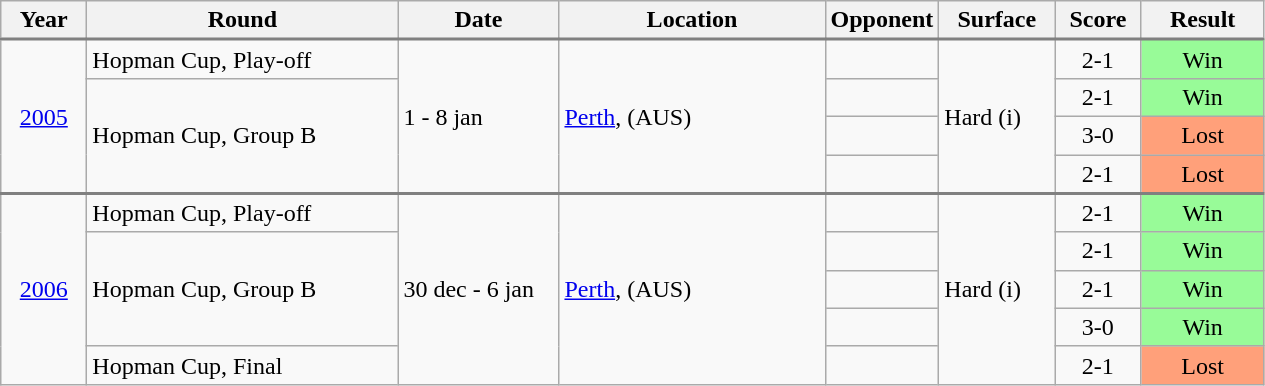<table class="wikitable nowrap">
<tr>
<th width="50">Year</th>
<th width="200">Round</th>
<th width="100">Date</th>
<th width="170">Location</th>
<th>Opponent</th>
<th width="70">Surface</th>
<th width="50">Score</th>
<th width="75">Result</th>
</tr>
<tr style="border-top:2px solid gray;">
<td align="center" rowspan="4"><a href='#'>2005</a></td>
<td>Hopman Cup, Play-off</td>
<td rowspan="4">1 -  8 jan</td>
<td rowspan="4"><a href='#'>Perth</a>, (AUS)</td>
<td></td>
<td rowspan="4">Hard (i)</td>
<td align="center">2-1</td>
<td align="center" bgcolor="#98FB98">Win</td>
</tr>
<tr>
<td rowspan=3>Hopman Cup, Group B</td>
<td></td>
<td align="center">2-1</td>
<td align="center" bgcolor="#98FB98">Win</td>
</tr>
<tr>
<td></td>
<td align="center">3-0</td>
<td align="center" bgcolor="#FFA07A">Lost</td>
</tr>
<tr>
<td></td>
<td align="center">2-1</td>
<td align="center" bgcolor="#FFA07A">Lost</td>
</tr>
<tr style="border-top:2px solid gray;">
<td align="center" rowspan="5"><a href='#'>2006</a></td>
<td>Hopman Cup, Play-off</td>
<td rowspan="5">30 dec -  6 jan</td>
<td rowspan="5"><a href='#'>Perth</a>, (AUS)</td>
<td></td>
<td rowspan="5">Hard (i)</td>
<td align="center">2-1</td>
<td align="center" bgcolor="#98FB98">Win</td>
</tr>
<tr>
<td rowspan=3>Hopman Cup, Group B</td>
<td></td>
<td align="center">2-1</td>
<td align="center" bgcolor="#98FB98">Win</td>
</tr>
<tr>
<td></td>
<td align="center">2-1</td>
<td align="center" bgcolor="#98FB98">Win</td>
</tr>
<tr>
<td></td>
<td align="center">3-0</td>
<td align="center" bgcolor="#98FB98">Win</td>
</tr>
<tr>
<td>Hopman Cup, Final</td>
<td></td>
<td align="center">2-1</td>
<td align="center" bgcolor="#FFA07A">Lost</td>
</tr>
</table>
